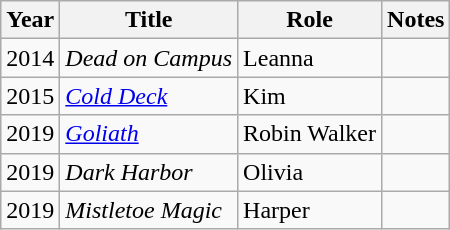<table class="wikitable">
<tr>
<th>Year</th>
<th>Title</th>
<th>Role</th>
<th>Notes</th>
</tr>
<tr>
<td>2014</td>
<td><em>Dead on Campus</em></td>
<td>Leanna</td>
<td></td>
</tr>
<tr>
<td>2015</td>
<td><em><a href='#'>Cold Deck</a></em></td>
<td>Kim</td>
<td></td>
</tr>
<tr>
<td>2019</td>
<td><em><a href='#'>Goliath</a></em></td>
<td>Robin Walker</td>
<td></td>
</tr>
<tr>
<td>2019</td>
<td><em>Dark Harbor</em></td>
<td>Olivia</td>
<td></td>
</tr>
<tr>
<td>2019</td>
<td><em>Mistletoe Magic</em></td>
<td>Harper</td>
<td></td>
</tr>
</table>
